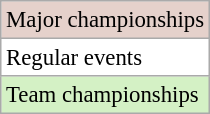<table class=wikitable style="font-size:95%">
<tr style="background:#e5d1cb;">
<td>Major championships</td>
</tr>
<tr style="background:#fff;">
<td>Regular events</td>
</tr>
<tr style="background:#D4F1C5;">
<td>Team championships</td>
</tr>
</table>
